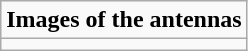<table role="presentation" class="wikitable mw-collapsible mw-collapsed">
<tr>
<td><strong> Images of the antennas </strong></td>
</tr>
<tr>
<td></td>
</tr>
</table>
